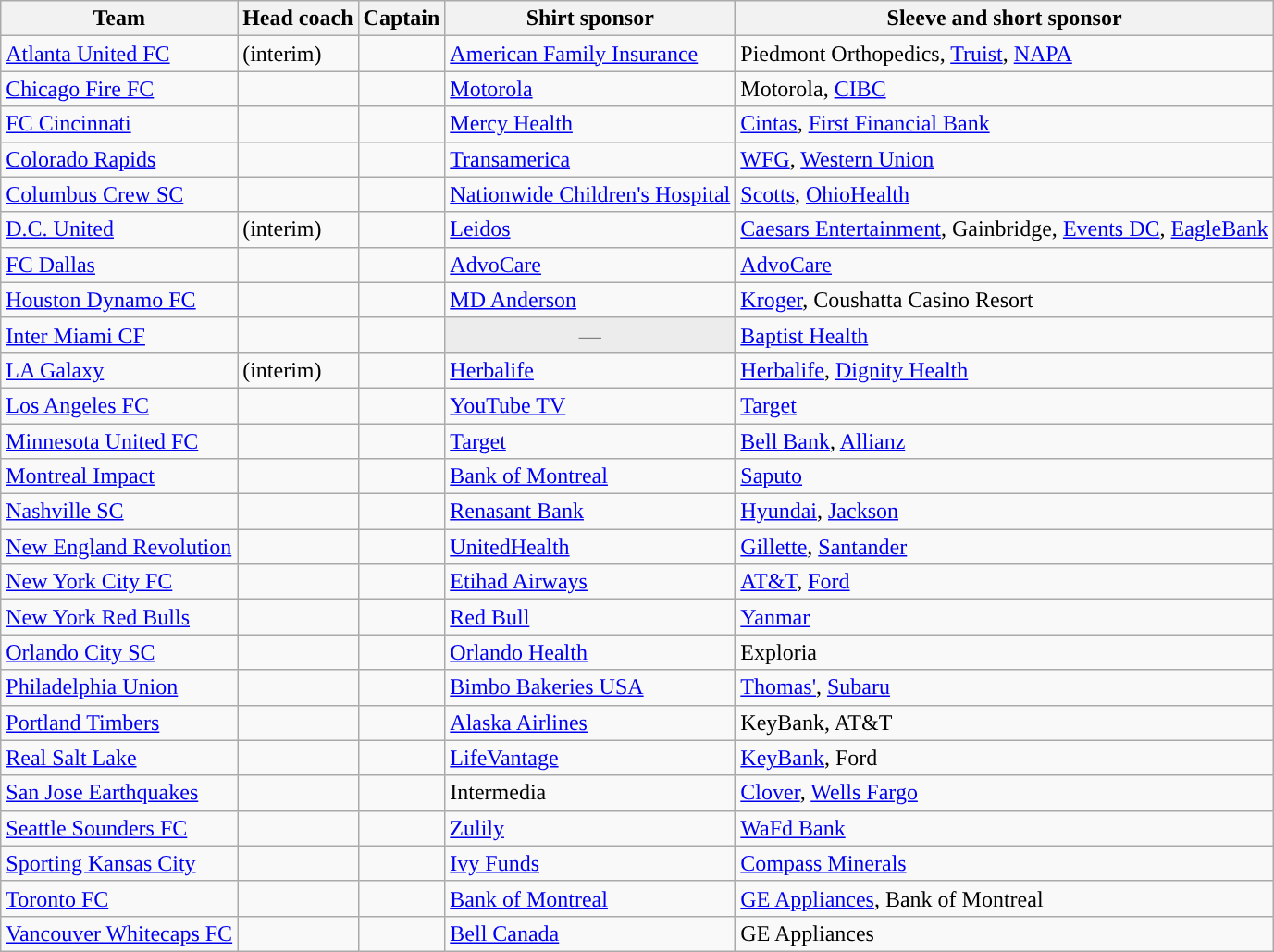<table class="wikitable sortable" style="text-align: left;">
<tr>
<th>Team</th>
<th>Head coach</th>
<th>Captain</th>
<th>Shirt sponsor</th>
<th>Sleeve and short sponsor</th>
</tr>
<tr>
<td><a href='#'>Atlanta United FC</a></td>
<td>  (interim)</td>
<td> </td>
<td><a href='#'>American Family Insurance</a></td>
<td>Piedmont Orthopedics, <a href='#'>Truist</a>, <a href='#'>NAPA</a></td>
</tr>
<tr>
<td><a href='#'>Chicago Fire FC</a></td>
<td> </td>
<td> </td>
<td><a href='#'>Motorola</a></td>
<td>Motorola, <a href='#'>CIBC</a></td>
</tr>
<tr>
<td><a href='#'>FC Cincinnati</a></td>
<td> </td>
<td> </td>
<td><a href='#'>Mercy Health</a></td>
<td><a href='#'>Cintas</a>, <a href='#'>First Financial Bank</a></td>
</tr>
<tr>
<td><a href='#'>Colorado Rapids</a></td>
<td> </td>
<td> </td>
<td><a href='#'>Transamerica</a></td>
<td><a href='#'>WFG</a>, <a href='#'>Western Union</a></td>
</tr>
<tr>
<td><a href='#'>Columbus Crew SC</a></td>
<td> </td>
<td> </td>
<td><a href='#'>Nationwide Children's Hospital</a></td>
<td><a href='#'>Scotts</a>, <a href='#'>OhioHealth</a></td>
</tr>
<tr>
<td><a href='#'>D.C. United</a></td>
<td>  (interim)</td>
<td> </td>
<td><a href='#'>Leidos</a></td>
<td><a href='#'>Caesars Entertainment</a>, Gainbridge, <a href='#'>Events DC</a>, <a href='#'>EagleBank</a></td>
</tr>
<tr>
<td><a href='#'>FC Dallas</a></td>
<td> </td>
<td> </td>
<td><a href='#'>AdvoCare</a></td>
<td><a href='#'>AdvoCare</a></td>
</tr>
<tr>
<td><a href='#'>Houston Dynamo FC</a></td>
<td> </td>
<td> </td>
<td><a href='#'>MD Anderson</a></td>
<td><a href='#'>Kroger</a>, Coushatta Casino Resort</td>
</tr>
<tr>
<td><a href='#'>Inter Miami CF</a></td>
<td> </td>
<td> </td>
<td align="center" style="background:#ececec; color:gray">—</td>
<td><a href='#'>Baptist Health</a></td>
</tr>
<tr>
<td><a href='#'>LA Galaxy</a></td>
<td>  (interim)</td>
<td> </td>
<td><a href='#'>Herbalife</a></td>
<td><a href='#'>Herbalife</a>, <a href='#'>Dignity Health</a></td>
</tr>
<tr>
<td><a href='#'>Los Angeles FC</a></td>
<td> </td>
<td> </td>
<td><a href='#'>YouTube TV</a></td>
<td><a href='#'>Target</a></td>
</tr>
<tr>
<td><a href='#'>Minnesota United FC</a></td>
<td> </td>
<td> </td>
<td><a href='#'>Target</a></td>
<td><a href='#'>Bell Bank</a>, <a href='#'>Allianz</a></td>
</tr>
<tr>
<td><a href='#'>Montreal Impact</a></td>
<td> </td>
<td> </td>
<td><a href='#'>Bank of Montreal</a></td>
<td><a href='#'>Saputo</a></td>
</tr>
<tr>
<td><a href='#'>Nashville SC</a></td>
<td> </td>
<td> </td>
<td><a href='#'>Renasant Bank</a></td>
<td><a href='#'>Hyundai</a>, <a href='#'>Jackson</a></td>
</tr>
<tr>
<td><a href='#'>New England Revolution</a></td>
<td> </td>
<td> </td>
<td><a href='#'>UnitedHealth</a></td>
<td><a href='#'>Gillette</a>, <a href='#'>Santander</a></td>
</tr>
<tr>
<td><a href='#'>New York City FC</a></td>
<td> </td>
<td> </td>
<td><a href='#'>Etihad Airways</a></td>
<td><a href='#'>AT&T</a>, <a href='#'>Ford</a></td>
</tr>
<tr>
<td><a href='#'>New York Red Bulls</a></td>
<td> </td>
<td> </td>
<td><a href='#'>Red Bull</a></td>
<td><a href='#'>Yanmar</a></td>
</tr>
<tr>
<td><a href='#'>Orlando City SC</a></td>
<td> </td>
<td> </td>
<td><a href='#'>Orlando Health</a></td>
<td>Exploria</td>
</tr>
<tr>
<td><a href='#'>Philadelphia Union</a></td>
<td> </td>
<td> </td>
<td><a href='#'>Bimbo Bakeries USA</a></td>
<td><a href='#'>Thomas'</a>, <a href='#'>Subaru</a></td>
</tr>
<tr>
<td><a href='#'>Portland Timbers</a></td>
<td> </td>
<td> </td>
<td><a href='#'>Alaska Airlines</a></td>
<td>KeyBank, AT&T</td>
</tr>
<tr>
<td><a href='#'>Real Salt Lake</a></td>
<td> </td>
<td> </td>
<td><a href='#'>LifeVantage</a></td>
<td><a href='#'>KeyBank</a>, Ford</td>
</tr>
<tr>
<td><a href='#'>San Jose Earthquakes</a></td>
<td> </td>
<td> </td>
<td>Intermedia</td>
<td><a href='#'>Clover</a>, <a href='#'>Wells Fargo</a></td>
</tr>
<tr>
<td><a href='#'>Seattle Sounders FC</a></td>
<td> </td>
<td> </td>
<td><a href='#'>Zulily</a></td>
<td><a href='#'>WaFd Bank</a></td>
</tr>
<tr>
<td><a href='#'>Sporting Kansas City</a></td>
<td> </td>
<td> </td>
<td><a href='#'>Ivy Funds</a></td>
<td><a href='#'>Compass Minerals</a></td>
</tr>
<tr>
<td><a href='#'>Toronto FC</a></td>
<td> </td>
<td> </td>
<td><a href='#'>Bank of Montreal</a></td>
<td><a href='#'>GE Appliances</a>, Bank of Montreal</td>
</tr>
<tr>
<td><a href='#'>Vancouver Whitecaps FC</a></td>
<td> </td>
<td> </td>
<td><a href='#'>Bell Canada</a></td>
<td>GE Appliances</td>
</tr>
</table>
